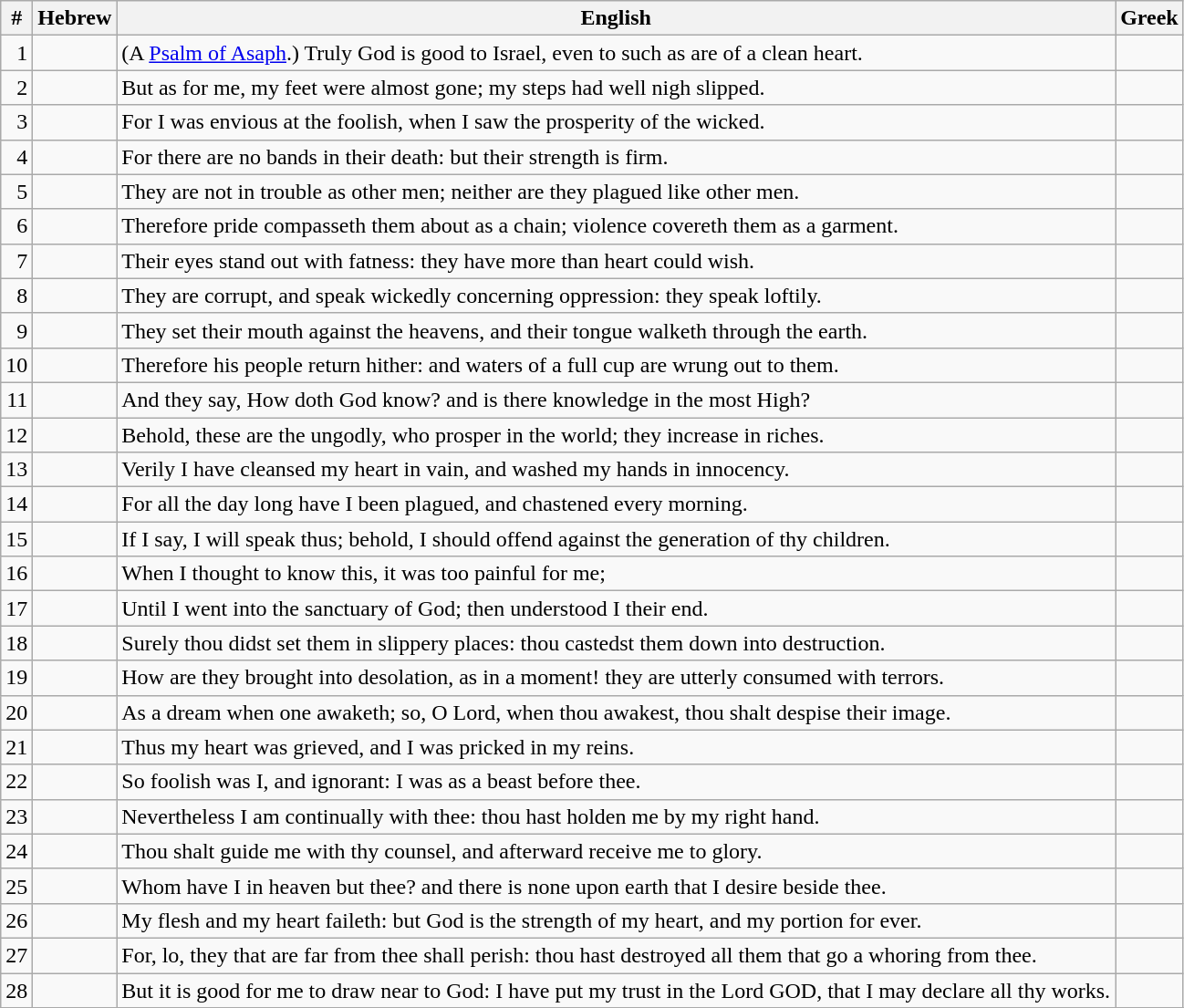<table class=wikitable>
<tr>
<th>#</th>
<th>Hebrew</th>
<th>English</th>
<th>Greek</th>
</tr>
<tr>
<td style="text-align:right">1</td>
<td style="text-align:right"></td>
<td>(A <a href='#'>Psalm of Asaph</a>.) Truly God is good to Israel, even to such as are of a clean heart.</td>
<td></td>
</tr>
<tr>
<td style="text-align:right">2</td>
<td style="text-align:right"></td>
<td>But as for me, my feet were almost gone; my steps had well nigh slipped.</td>
<td></td>
</tr>
<tr>
<td style="text-align:right">3</td>
<td style="text-align:right"></td>
<td>For I was envious at the foolish, when I saw the prosperity of the wicked.</td>
<td></td>
</tr>
<tr>
<td style="text-align:right">4</td>
<td style="text-align:right"></td>
<td>For there are no bands in their death: but their strength is firm.</td>
<td></td>
</tr>
<tr>
<td style="text-align:right">5</td>
<td style="text-align:right"></td>
<td>They are not in trouble as other men; neither are they plagued like other men.</td>
<td></td>
</tr>
<tr>
<td style="text-align:right">6</td>
<td style="text-align:right"></td>
<td>Therefore pride compasseth them about as a chain; violence covereth them as a garment.</td>
<td></td>
</tr>
<tr>
<td style="text-align:right">7</td>
<td style="text-align:right"></td>
<td>Their eyes stand out with fatness: they have more than heart could wish.</td>
<td></td>
</tr>
<tr>
<td style="text-align:right">8</td>
<td style="text-align:right"></td>
<td>They are corrupt, and speak wickedly concerning oppression: they speak loftily.</td>
<td></td>
</tr>
<tr>
<td style="text-align:right">9</td>
<td style="text-align:right"></td>
<td>They set their mouth against the heavens, and their tongue walketh through the earth.</td>
<td></td>
</tr>
<tr>
<td style="text-align:right">10</td>
<td style="text-align:right"></td>
<td>Therefore his people return hither: and waters of a full cup are wrung out to them.</td>
<td></td>
</tr>
<tr>
<td style="text-align:right">11</td>
<td style="text-align:right"></td>
<td>And they say, How doth God know? and is there knowledge in the most High?</td>
<td></td>
</tr>
<tr>
<td style="text-align:right">12</td>
<td style="text-align:right"></td>
<td>Behold, these are the ungodly, who prosper in the world; they increase in riches.</td>
<td></td>
</tr>
<tr>
<td style="text-align:right">13</td>
<td style="text-align:right"></td>
<td>Verily I have cleansed my heart in vain, and washed my hands in innocency.</td>
<td></td>
</tr>
<tr>
<td style="text-align:right">14</td>
<td style="text-align:right"></td>
<td>For all the day long have I been plagued, and chastened every morning.</td>
<td></td>
</tr>
<tr>
<td style="text-align:right">15</td>
<td style="text-align:right"></td>
<td>If I say, I will speak thus; behold, I should offend against the generation of thy children.</td>
<td></td>
</tr>
<tr>
<td style="text-align:right">16</td>
<td style="text-align:right"></td>
<td>When I thought to know this, it was too painful for me;</td>
<td></td>
</tr>
<tr>
<td style="text-align:right">17</td>
<td style="text-align:right"></td>
<td>Until I went into the sanctuary of God; then understood I their end.</td>
<td></td>
</tr>
<tr>
<td style="text-align:right">18</td>
<td style="text-align:right"></td>
<td>Surely thou didst set them in slippery places: thou castedst them down into destruction.</td>
<td></td>
</tr>
<tr>
<td style="text-align:right">19</td>
<td style="text-align:right"></td>
<td>How are they brought into desolation, as in a moment! they are utterly consumed with terrors.</td>
<td></td>
</tr>
<tr>
<td style="text-align:right">20</td>
<td style="text-align:right"></td>
<td>As a dream when one awaketh; so, O Lord, when thou awakest, thou shalt despise their image.</td>
<td></td>
</tr>
<tr>
<td style="text-align:right">21</td>
<td style="text-align:right"></td>
<td>Thus my heart was grieved, and I was pricked in my reins.</td>
<td></td>
</tr>
<tr>
<td style="text-align:right">22</td>
<td style="text-align:right"></td>
<td>So foolish was I, and ignorant: I was as a beast before thee.</td>
<td></td>
</tr>
<tr>
<td style="text-align:right">23</td>
<td style="text-align:right"></td>
<td>Nevertheless I am continually with thee: thou hast holden me by my right hand.</td>
<td></td>
</tr>
<tr>
<td style="text-align:right">24</td>
<td style="text-align:right"></td>
<td>Thou shalt guide me with thy counsel, and afterward receive me to glory.</td>
<td></td>
</tr>
<tr>
<td style="text-align:right">25</td>
<td style="text-align:right"></td>
<td>Whom have I in heaven but thee? and there is none upon earth that I desire beside thee.</td>
<td></td>
</tr>
<tr>
<td style="text-align:right">26</td>
<td style="text-align:right"></td>
<td>My flesh and my heart faileth: but God is the strength of my heart, and my portion for ever.</td>
<td></td>
</tr>
<tr>
<td style="text-align:right">27</td>
<td style="text-align:right"></td>
<td>For, lo, they that are far from thee shall perish: thou hast destroyed all them that go a whoring from thee.</td>
<td></td>
</tr>
<tr>
<td style="text-align:right">28</td>
<td style="text-align:right"></td>
<td>But it is good for me to draw near to God: I have put my trust in the Lord GOD, that I may declare all thy works.</td>
<td></td>
</tr>
<tr>
</tr>
</table>
